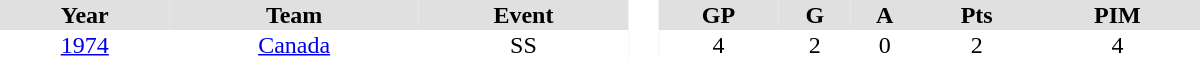<table border="0" cellpadding="1" cellspacing="0" style="text-align:center; width:50em">
<tr ALIGN="center" bgcolor="#e0e0e0">
<th>Year</th>
<th>Team</th>
<th>Event</th>
<th rowspan="99" bgcolor="#ffffff"> </th>
<th>GP</th>
<th>G</th>
<th>A</th>
<th>Pts</th>
<th>PIM</th>
</tr>
<tr>
<td><a href='#'>1974</a></td>
<td><a href='#'>Canada</a></td>
<td>SS</td>
<td>4</td>
<td>2</td>
<td>0</td>
<td>2</td>
<td>4</td>
</tr>
</table>
